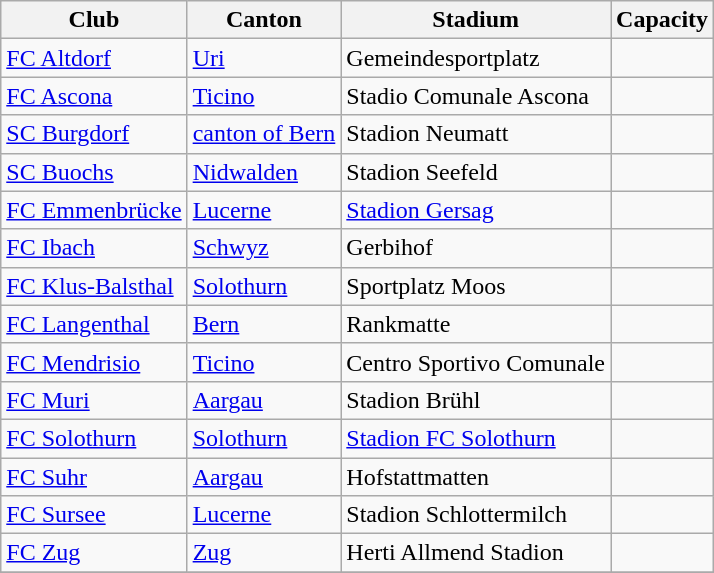<table class="wikitable">
<tr>
<th>Club</th>
<th>Canton</th>
<th>Stadium</th>
<th>Capacity</th>
</tr>
<tr>
<td><a href='#'>FC Altdorf</a></td>
<td><a href='#'>Uri</a></td>
<td>Gemeindesportplatz</td>
<td></td>
</tr>
<tr>
<td><a href='#'>FC Ascona</a></td>
<td><a href='#'>Ticino</a></td>
<td>Stadio Comunale Ascona</td>
<td></td>
</tr>
<tr>
<td><a href='#'>SC Burgdorf</a></td>
<td><a href='#'>canton of Bern</a></td>
<td>Stadion Neumatt</td>
<td></td>
</tr>
<tr>
<td><a href='#'>SC Buochs</a></td>
<td><a href='#'>Nidwalden</a></td>
<td>Stadion Seefeld</td>
<td></td>
</tr>
<tr>
<td><a href='#'>FC Emmenbrücke</a></td>
<td><a href='#'>Lucerne</a></td>
<td><a href='#'>Stadion Gersag</a></td>
<td></td>
</tr>
<tr>
<td><a href='#'>FC Ibach</a></td>
<td><a href='#'>Schwyz</a></td>
<td>Gerbihof</td>
<td></td>
</tr>
<tr>
<td><a href='#'>FC Klus-Balsthal</a></td>
<td><a href='#'>Solothurn</a></td>
<td>Sportplatz Moos</td>
<td></td>
</tr>
<tr>
<td><a href='#'>FC Langenthal</a></td>
<td><a href='#'>Bern</a></td>
<td>Rankmatte</td>
<td></td>
</tr>
<tr>
<td><a href='#'>FC Mendrisio</a></td>
<td><a href='#'>Ticino</a></td>
<td>Centro Sportivo Comunale</td>
<td></td>
</tr>
<tr>
<td><a href='#'>FC Muri</a></td>
<td><a href='#'>Aargau</a></td>
<td>Stadion Brühl</td>
<td></td>
</tr>
<tr>
<td><a href='#'>FC Solothurn</a></td>
<td><a href='#'>Solothurn</a></td>
<td><a href='#'>Stadion FC Solothurn</a></td>
<td></td>
</tr>
<tr>
<td><a href='#'>FC Suhr</a></td>
<td><a href='#'>Aargau</a></td>
<td>Hofstattmatten</td>
<td></td>
</tr>
<tr>
<td><a href='#'>FC Sursee</a></td>
<td><a href='#'>Lucerne</a></td>
<td>Stadion Schlottermilch</td>
<td></td>
</tr>
<tr>
<td><a href='#'>FC Zug</a></td>
<td><a href='#'>Zug</a></td>
<td>Herti Allmend Stadion</td>
<td></td>
</tr>
<tr>
</tr>
</table>
